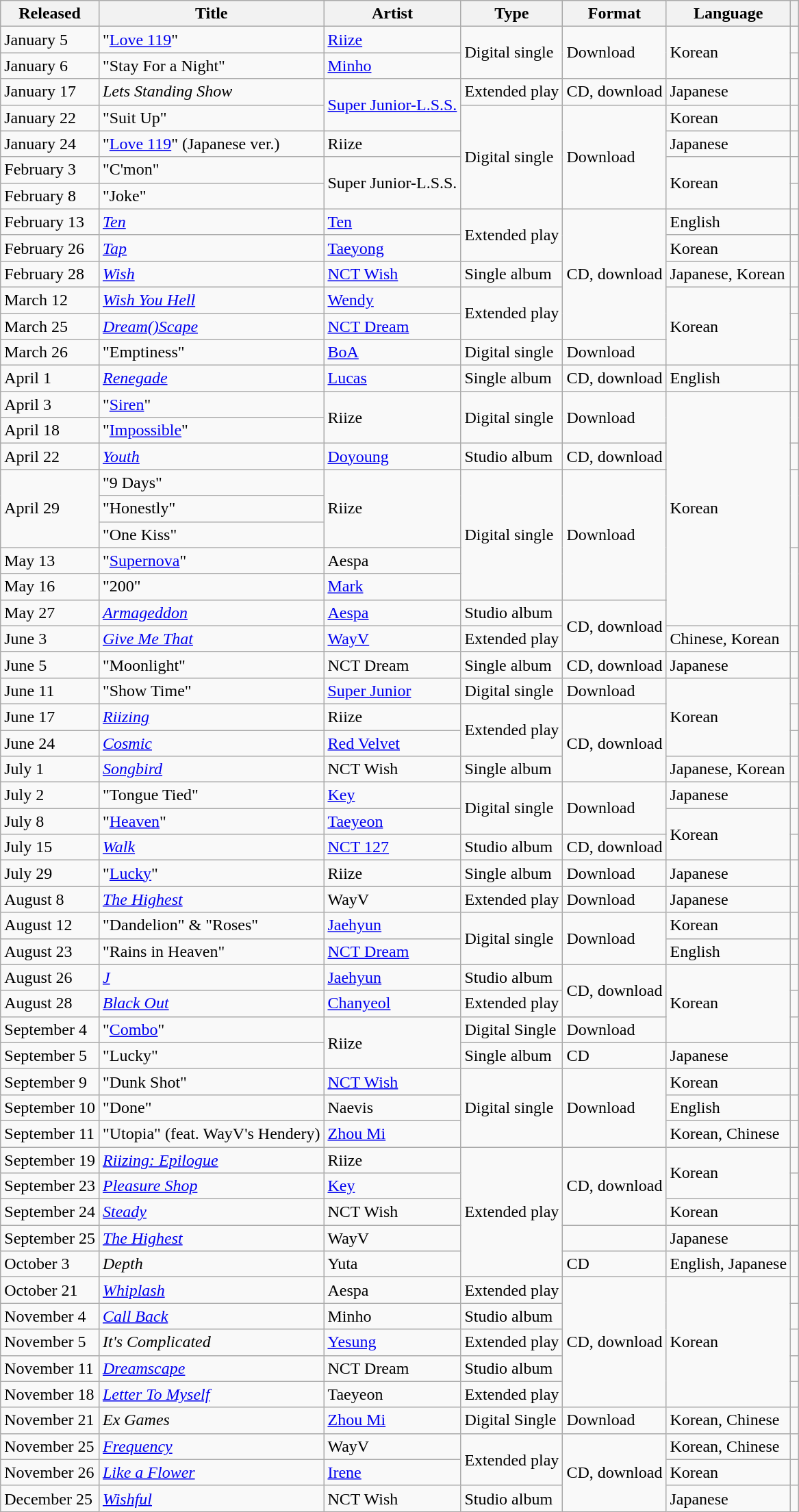<table class="wikitable sortable">
<tr>
<th scope="col">Released</th>
<th scope="col">Title</th>
<th scope="col">Artist</th>
<th scope="col">Type</th>
<th scope="col">Format</th>
<th scope="col">Language</th>
<th scope="col" class="unsortable"></th>
</tr>
<tr>
<td>January 5</td>
<td>"<a href='#'>Love 119</a>"</td>
<td><a href='#'>Riize</a></td>
<td rowspan="2">Digital single</td>
<td rowspan="2">Download</td>
<td rowspan="2">Korean</td>
<td></td>
</tr>
<tr>
<td>January 6</td>
<td>"Stay For a Night"</td>
<td><a href='#'>Minho</a></td>
<td></td>
</tr>
<tr>
<td>January 17</td>
<td><em>Lets Standing Show</em></td>
<td rowspan="2"><a href='#'>Super Junior-L.S.S.</a></td>
<td>Extended play</td>
<td>CD, download</td>
<td>Japanese</td>
<td></td>
</tr>
<tr>
<td>January 22</td>
<td>"Suit Up"</td>
<td rowspan="4">Digital single</td>
<td rowspan="4">Download</td>
<td>Korean</td>
<td></td>
</tr>
<tr>
<td>January 24</td>
<td>"<a href='#'>Love 119</a>" (Japanese ver.)</td>
<td>Riize</td>
<td>Japanese</td>
<td></td>
</tr>
<tr>
<td>February 3</td>
<td>"C'mon"</td>
<td rowspan="2">Super Junior-L.S.S.</td>
<td rowspan="2">Korean</td>
<td></td>
</tr>
<tr>
<td>February 8</td>
<td>"Joke"</td>
<td></td>
</tr>
<tr>
<td>February 13</td>
<td><em><a href='#'>Ten</a></em></td>
<td><a href='#'>Ten</a></td>
<td rowspan="2">Extended play</td>
<td rowspan="5">CD, download</td>
<td>English</td>
<td></td>
</tr>
<tr>
<td>February 26</td>
<td><em><a href='#'>Tap</a></em></td>
<td><a href='#'>Taeyong</a></td>
<td>Korean</td>
<td></td>
</tr>
<tr>
<td>February 28</td>
<td><em><a href='#'>Wish</a></em></td>
<td><a href='#'>NCT Wish</a></td>
<td>Single album</td>
<td>Japanese, Korean</td>
<td></td>
</tr>
<tr>
<td>March 12</td>
<td><em><a href='#'>Wish You Hell</a></em></td>
<td><a href='#'>Wendy</a></td>
<td rowspan="2">Extended play</td>
<td rowspan="3">Korean</td>
<td></td>
</tr>
<tr>
<td>March 25</td>
<td><em><a href='#'>Dream()Scape</a></em></td>
<td><a href='#'>NCT Dream</a></td>
<td></td>
</tr>
<tr>
<td>March 26</td>
<td>"Emptiness"</td>
<td><a href='#'>BoA</a></td>
<td>Digital single</td>
<td>Download</td>
<td></td>
</tr>
<tr>
<td>April 1</td>
<td><a href='#'><em>Renegade</em></a></td>
<td><a href='#'>Lucas</a></td>
<td>Single album</td>
<td>CD, download</td>
<td>English</td>
<td></td>
</tr>
<tr>
<td>April 3</td>
<td>"<a href='#'>Siren</a>"</td>
<td rowspan="2">Riize</td>
<td rowspan="2">Digital single</td>
<td rowspan="2">Download</td>
<td rowspan="9">Korean</td>
<td rowspan="2"></td>
</tr>
<tr>
<td>April 18</td>
<td>"<a href='#'>Impossible</a>"</td>
</tr>
<tr>
<td>April 22</td>
<td><em><a href='#'>Youth</a></em></td>
<td><a href='#'>Doyoung</a></td>
<td>Studio album</td>
<td>CD, download</td>
<td></td>
</tr>
<tr>
<td rowspan="3">April 29</td>
<td>"9 Days"</td>
<td rowspan="3">Riize</td>
<td rowspan="5">Digital single</td>
<td rowspan="5">Download</td>
<td rowspan="3"></td>
</tr>
<tr>
<td>"Honestly"</td>
</tr>
<tr>
<td>"One Kiss"</td>
</tr>
<tr>
<td>May 13</td>
<td>"<a href='#'>Supernova</a>"</td>
<td>Aespa</td>
<td rowspan="3"></td>
</tr>
<tr>
<td>May 16</td>
<td>"200"</td>
<td><a href='#'>Mark</a></td>
</tr>
<tr>
<td>May 27</td>
<td><em><a href='#'>Armageddon</a></em></td>
<td><a href='#'>Aespa</a></td>
<td>Studio album</td>
<td rowspan="2">CD, download</td>
</tr>
<tr>
<td>June 3</td>
<td><em><a href='#'>Give Me That</a></em></td>
<td><a href='#'>WayV</a></td>
<td>Extended play</td>
<td>Chinese, Korean</td>
<td></td>
</tr>
<tr>
<td>June 5</td>
<td>"Moonlight"</td>
<td>NCT Dream</td>
<td>Single album</td>
<td>CD, download</td>
<td>Japanese</td>
<td></td>
</tr>
<tr>
<td>June 11</td>
<td>"Show Time"</td>
<td><a href='#'>Super Junior</a></td>
<td>Digital single</td>
<td>Download</td>
<td rowspan="3">Korean</td>
<td></td>
</tr>
<tr>
<td>June 17</td>
<td><em><a href='#'>Riizing</a></em></td>
<td>Riize</td>
<td rowspan="2">Extended play</td>
<td rowspan="3">CD, download</td>
<td></td>
</tr>
<tr>
<td>June 24</td>
<td><em><a href='#'>Cosmic</a></em></td>
<td><a href='#'>Red Velvet</a></td>
<td></td>
</tr>
<tr>
<td>July 1</td>
<td><em><a href='#'>Songbird</a></em></td>
<td>NCT Wish</td>
<td>Single album</td>
<td>Japanese, Korean</td>
<td></td>
</tr>
<tr>
<td>July 2</td>
<td>"Tongue Tied"</td>
<td><a href='#'>Key</a></td>
<td rowspan="2">Digital single</td>
<td rowspan="2">Download</td>
<td>Japanese</td>
<td></td>
</tr>
<tr>
<td>July 8</td>
<td>"<a href='#'>Heaven</a>"</td>
<td><a href='#'>Taeyeon</a></td>
<td rowspan="2">Korean</td>
<td></td>
</tr>
<tr>
<td>July 15</td>
<td><em><a href='#'>Walk</a></em></td>
<td><a href='#'>NCT 127</a></td>
<td>Studio album</td>
<td>CD, download</td>
<td></td>
</tr>
<tr>
<td>July 29</td>
<td>"<a href='#'>Lucky</a>"</td>
<td>Riize</td>
<td>Single album</td>
<td>Download</td>
<td>Japanese</td>
<td></td>
</tr>
<tr>
<td>August 8</td>
<td><em><a href='#'>The Highest</a></em></td>
<td>WayV</td>
<td>Extended play</td>
<td>Download</td>
<td>Japanese</td>
<td></td>
</tr>
<tr>
<td>August 12</td>
<td>"Dandelion" & "Roses"</td>
<td><a href='#'>Jaehyun</a></td>
<td rowspan="2">Digital single</td>
<td rowspan="2">Download</td>
<td>Korean</td>
<td></td>
</tr>
<tr>
<td>August 23</td>
<td>"Rains in Heaven"</td>
<td><a href='#'>NCT Dream</a></td>
<td>English</td>
<td></td>
</tr>
<tr>
<td>August 26</td>
<td><em><a href='#'>J</a></em></td>
<td><a href='#'>Jaehyun</a></td>
<td>Studio album</td>
<td rowspan="2">CD, download</td>
<td rowspan="3">Korean</td>
<td></td>
</tr>
<tr>
<td>August 28</td>
<td><em><a href='#'>Black Out</a></em></td>
<td><a href='#'>Chanyeol</a></td>
<td>Extended play</td>
<td></td>
</tr>
<tr>
<td>September 4</td>
<td>"<a href='#'>Combo</a>"</td>
<td rowspan="2">Riize</td>
<td>Digital Single</td>
<td>Download</td>
<td></td>
</tr>
<tr>
<td>September 5</td>
<td>"Lucky"</td>
<td>Single album</td>
<td>CD</td>
<td>Japanese</td>
<td></td>
</tr>
<tr>
<td>September 9</td>
<td>"Dunk Shot"</td>
<td><a href='#'>NCT Wish</a></td>
<td rowspan="3">Digital single</td>
<td rowspan="3">Download</td>
<td>Korean</td>
<td></td>
</tr>
<tr>
<td>September 10</td>
<td>"Done"</td>
<td>Naevis</td>
<td>English</td>
<td></td>
</tr>
<tr>
<td>September 11</td>
<td>"Utopia" (feat. WayV's Hendery)</td>
<td><a href='#'>Zhou Mi</a></td>
<td>Korean, Chinese</td>
<td><br></td>
</tr>
<tr>
<td>September 19</td>
<td><em><a href='#'>Riizing: Epilogue</a></em></td>
<td>Riize</td>
<td rowspan="5">Extended play</td>
<td rowspan="3">CD, download</td>
<td rowspan="2">Korean</td>
<td></td>
</tr>
<tr>
<td>September 23</td>
<td><em><a href='#'>Pleasure Shop</a></em></td>
<td><a href='#'>Key</a></td>
<td></td>
</tr>
<tr>
<td>September 24</td>
<td><em><a href='#'>Steady</a></em></td>
<td>NCT Wish</td>
<td>Korean</td>
<td></td>
</tr>
<tr>
<td>September 25</td>
<td><em><a href='#'>The Highest</a></em></td>
<td>WayV</td>
<td></td>
<td>Japanese</td>
<td></td>
</tr>
<tr>
<td>October 3</td>
<td><em>Depth</em></td>
<td>Yuta</td>
<td>CD</td>
<td>English, Japanese</td>
<td></td>
</tr>
<tr>
<td>October 21</td>
<td><em><a href='#'>Whiplash</a></em></td>
<td>Aespa</td>
<td>Extended play</td>
<td rowspan="5">CD, download</td>
<td rowspan="5">Korean</td>
<td></td>
</tr>
<tr>
<td>November 4</td>
<td><em><a href='#'>Call Back</a></em></td>
<td>Minho</td>
<td rowspan="1">Studio album</td>
<td></td>
</tr>
<tr>
<td>November 5</td>
<td><em>It's Complicated</em></td>
<td><a href='#'>Yesung</a></td>
<td rowspan="1">Extended play</td>
<td></td>
</tr>
<tr>
<td>November 11</td>
<td><em><a href='#'>Dreamscape</a></em></td>
<td>NCT Dream</td>
<td rowspan="1">Studio album</td>
<td></td>
</tr>
<tr>
<td>November 18</td>
<td><em><a href='#'>Letter To Myself</a></em></td>
<td>Taeyeon</td>
<td rowspan="1">Extended play</td>
<td></td>
</tr>
<tr>
<td>November 21</td>
<td><em>Ex Games</em></td>
<td><a href='#'>Zhou Mi</a></td>
<td rowspan="1">Digital Single</td>
<td rowspan="1">Download</td>
<td>Korean, Chinese</td>
<td></td>
</tr>
<tr>
<td>November 25</td>
<td><em><a href='#'>Frequency</a></em></td>
<td>WayV</td>
<td rowspan="2">Extended play</td>
<td rowspan="3">CD, download</td>
<td>Korean, Chinese</td>
<td></td>
</tr>
<tr>
<td>November 26</td>
<td><em><a href='#'>Like a Flower</a></em></td>
<td><a href='#'>Irene</a></td>
<td>Korean</td>
<td></td>
</tr>
<tr>
<td>December 25</td>
<td><em><a href='#'>Wishful</a></em></td>
<td>NCT Wish</td>
<td>Studio album</td>
<td>Japanese</td>
<td></td>
</tr>
</table>
